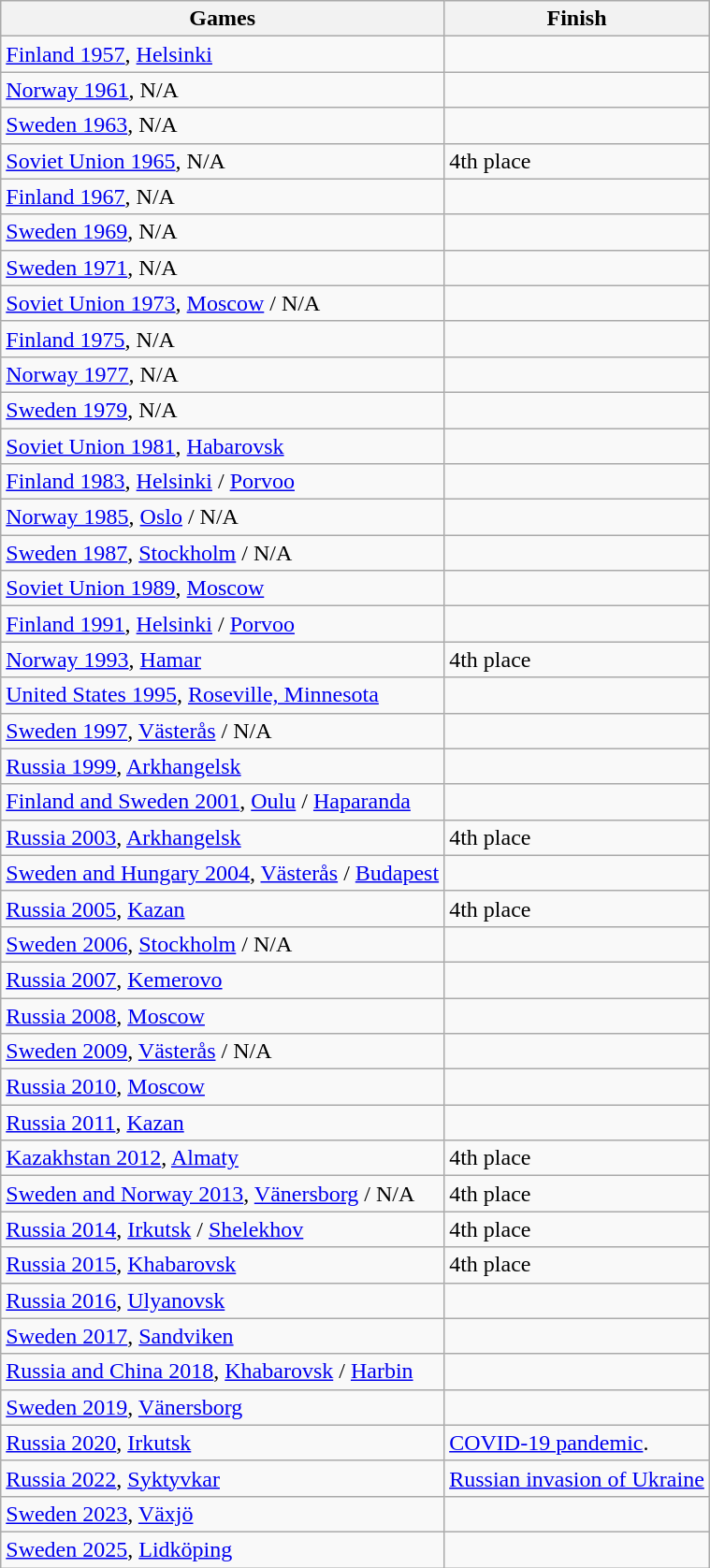<table class="wikitable sortable">
<tr>
<th>Games</th>
<th>Finish</th>
</tr>
<tr>
<td> <a href='#'>Finland 1957</a>, <a href='#'>Helsinki</a></td>
<td></td>
</tr>
<tr>
<td> <a href='#'>Norway 1961</a>, N/A</td>
<td></td>
</tr>
<tr>
<td> <a href='#'>Sweden 1963</a>, N/A</td>
<td></td>
</tr>
<tr>
<td> <a href='#'>Soviet Union 1965</a>, N/A</td>
<td>4th place</td>
</tr>
<tr>
<td> <a href='#'>Finland 1967</a>, N/A</td>
<td></td>
</tr>
<tr>
<td> <a href='#'>Sweden 1969</a>, N/A</td>
<td></td>
</tr>
<tr>
<td> <a href='#'>Sweden 1971</a>, N/A</td>
<td></td>
</tr>
<tr>
<td> <a href='#'>Soviet Union 1973</a>, <a href='#'>Moscow</a> / N/A</td>
<td></td>
</tr>
<tr>
<td> <a href='#'>Finland 1975</a>, N/A</td>
<td></td>
</tr>
<tr>
<td> <a href='#'>Norway 1977</a>, N/A</td>
<td></td>
</tr>
<tr>
<td> <a href='#'>Sweden 1979</a>, N/A</td>
<td></td>
</tr>
<tr>
<td> <a href='#'>Soviet Union 1981</a>, <a href='#'>Habarovsk</a></td>
<td></td>
</tr>
<tr>
<td> <a href='#'>Finland 1983</a>, <a href='#'>Helsinki</a> / <a href='#'>Porvoo</a></td>
<td></td>
</tr>
<tr>
<td> <a href='#'>Norway 1985</a>, <a href='#'>Oslo</a> / N/A</td>
<td></td>
</tr>
<tr>
<td> <a href='#'>Sweden 1987</a>, <a href='#'>Stockholm</a> / N/A</td>
<td></td>
</tr>
<tr>
<td> <a href='#'>Soviet Union 1989</a>, <a href='#'>Moscow</a></td>
<td></td>
</tr>
<tr>
<td> <a href='#'>Finland 1991</a>, <a href='#'>Helsinki</a> / <a href='#'>Porvoo</a></td>
<td></td>
</tr>
<tr>
<td> <a href='#'>Norway 1993</a>, <a href='#'>Hamar</a></td>
<td>4th place</td>
</tr>
<tr>
<td> <a href='#'>United States 1995</a>, <a href='#'>Roseville, Minnesota</a></td>
<td></td>
</tr>
<tr>
<td> <a href='#'>Sweden 1997</a>, <a href='#'>Västerås</a> / N/A</td>
<td></td>
</tr>
<tr>
<td> <a href='#'>Russia 1999</a>, <a href='#'>Arkhangelsk</a></td>
<td></td>
</tr>
<tr>
<td>  <a href='#'>Finland and Sweden 2001</a>, <a href='#'>Oulu</a> / <a href='#'>Haparanda</a></td>
<td></td>
</tr>
<tr>
<td> <a href='#'>Russia 2003</a>, <a href='#'>Arkhangelsk</a></td>
<td>4th place</td>
</tr>
<tr>
<td> <a href='#'>Sweden and Hungary 2004</a>, <a href='#'>Västerås</a> / <a href='#'>Budapest</a></td>
<td></td>
</tr>
<tr>
<td> <a href='#'>Russia 2005</a>, <a href='#'>Kazan</a></td>
<td>4th place</td>
</tr>
<tr>
<td> <a href='#'>Sweden 2006</a>, <a href='#'>Stockholm</a> / N/A</td>
<td></td>
</tr>
<tr>
<td> <a href='#'>Russia 2007</a>, <a href='#'>Kemerovo</a></td>
<td></td>
</tr>
<tr>
<td> <a href='#'>Russia 2008</a>, <a href='#'>Moscow</a></td>
<td></td>
</tr>
<tr>
<td> <a href='#'>Sweden 2009</a>, <a href='#'>Västerås</a> / N/A</td>
<td></td>
</tr>
<tr>
<td> <a href='#'>Russia 2010</a>, <a href='#'>Moscow</a></td>
<td></td>
</tr>
<tr>
<td> <a href='#'>Russia 2011</a>, <a href='#'>Kazan</a></td>
<td></td>
</tr>
<tr>
<td> <a href='#'>Kazakhstan 2012</a>, <a href='#'>Almaty</a></td>
<td>4th place</td>
</tr>
<tr>
<td> <a href='#'>Sweden and Norway 2013</a>, <a href='#'>Vänersborg</a> / N/A</td>
<td>4th place</td>
</tr>
<tr>
<td> <a href='#'>Russia 2014</a>, <a href='#'>Irkutsk</a> / <a href='#'>Shelekhov</a></td>
<td>4th place</td>
</tr>
<tr>
<td> <a href='#'>Russia 2015</a>, <a href='#'>Khabarovsk</a></td>
<td>4th place</td>
</tr>
<tr>
<td> <a href='#'>Russia 2016</a>, <a href='#'>Ulyanovsk</a></td>
<td></td>
</tr>
<tr>
<td> <a href='#'>Sweden 2017</a>, <a href='#'>Sandviken</a></td>
<td></td>
</tr>
<tr>
<td> <a href='#'>Russia and China 2018</a>, <a href='#'>Khabarovsk</a> / <a href='#'>Harbin</a></td>
<td></td>
</tr>
<tr>
<td> <a href='#'>Sweden 2019</a>, <a href='#'>Vänersborg</a></td>
<td></td>
</tr>
<tr>
<td> <a href='#'>Russia 2020</a>, <a href='#'>Irkutsk</a></td>
<td><a href='#'>COVID-19 pandemic</a>.</td>
</tr>
<tr>
<td> <a href='#'>Russia 2022</a>, <a href='#'>Syktyvkar</a></td>
<td><a href='#'>Russian invasion of Ukraine</a></td>
</tr>
<tr>
<td> <a href='#'>Sweden 2023</a>, <a href='#'>Växjö</a></td>
<td></td>
</tr>
<tr>
<td> <a href='#'>Sweden 2025</a>, <a href='#'>Lidköping</a></td>
<td></td>
</tr>
</table>
